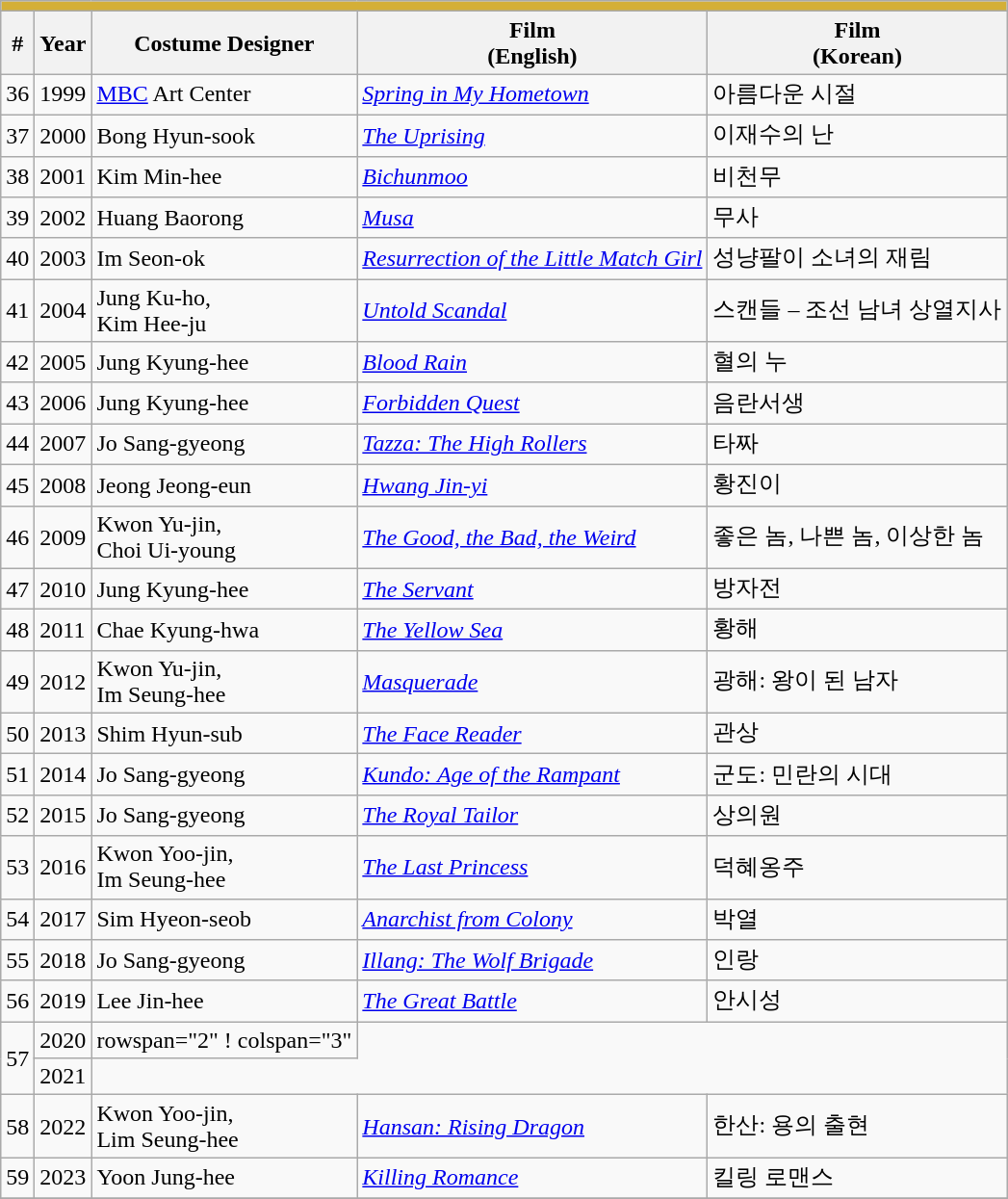<table class="wikitable collapsible collapsed">
<tr>
<th colspan="5" style="background: #D4AF37;"></th>
</tr>
<tr>
<th>#</th>
<th>Year</th>
<th>Costume Designer</th>
<th>Film<br>(English)</th>
<th>Film<br>(Korean)</th>
</tr>
<tr>
<td>36</td>
<td>1999</td>
<td><a href='#'>MBC</a> Art Center</td>
<td><em><a href='#'>Spring in My Hometown</a></em></td>
<td>아름다운 시절</td>
</tr>
<tr>
<td>37</td>
<td>2000</td>
<td>Bong Hyun-sook</td>
<td><em><a href='#'>The Uprising</a></em></td>
<td>이재수의 난</td>
</tr>
<tr>
<td>38</td>
<td>2001</td>
<td>Kim Min-hee</td>
<td><em><a href='#'>Bichunmoo</a></em></td>
<td>비천무</td>
</tr>
<tr>
<td>39</td>
<td>2002</td>
<td>Huang Baorong</td>
<td><em><a href='#'>Musa</a></em></td>
<td>무사</td>
</tr>
<tr>
<td>40</td>
<td>2003</td>
<td>Im Seon-ok</td>
<td><em><a href='#'>Resurrection of the Little Match Girl</a></em></td>
<td>성냥팔이 소녀의 재림</td>
</tr>
<tr>
<td>41</td>
<td>2004</td>
<td>Jung Ku-ho,<br>Kim Hee-ju</td>
<td><em><a href='#'>Untold Scandal</a></em></td>
<td>스캔들 – 조선 남녀 상열지사</td>
</tr>
<tr>
<td>42</td>
<td>2005</td>
<td>Jung Kyung-hee</td>
<td><em><a href='#'>Blood Rain</a></em></td>
<td>혈의 누</td>
</tr>
<tr>
<td>43</td>
<td>2006</td>
<td>Jung Kyung-hee</td>
<td><em><a href='#'>Forbidden Quest</a></em></td>
<td>음란서생</td>
</tr>
<tr>
<td>44</td>
<td>2007</td>
<td>Jo Sang-gyeong</td>
<td><em><a href='#'>Tazza: The High Rollers</a></em></td>
<td>타짜</td>
</tr>
<tr>
<td>45</td>
<td>2008</td>
<td>Jeong Jeong-eun</td>
<td><em><a href='#'>Hwang Jin-yi</a></em></td>
<td>황진이</td>
</tr>
<tr>
<td>46</td>
<td>2009</td>
<td>Kwon Yu-jin,<br>Choi Ui-young</td>
<td><em><a href='#'>The Good, the Bad, the Weird</a></em></td>
<td>좋은 놈, 나쁜 놈, 이상한 놈</td>
</tr>
<tr>
<td>47</td>
<td>2010</td>
<td>Jung Kyung-hee</td>
<td><em><a href='#'>The Servant</a></em></td>
<td>방자전</td>
</tr>
<tr>
<td>48</td>
<td>2011</td>
<td>Chae Kyung-hwa</td>
<td><em><a href='#'>The Yellow Sea</a></em></td>
<td>황해</td>
</tr>
<tr>
<td>49</td>
<td>2012</td>
<td>Kwon Yu-jin,<br>Im Seung-hee</td>
<td><em><a href='#'>Masquerade</a></em></td>
<td>광해: 왕이 된 남자</td>
</tr>
<tr>
<td>50</td>
<td>2013</td>
<td>Shim Hyun-sub</td>
<td><em><a href='#'>The Face Reader</a></em></td>
<td>관상</td>
</tr>
<tr>
<td>51</td>
<td>2014</td>
<td>Jo Sang-gyeong</td>
<td><em><a href='#'>Kundo: Age of the Rampant</a></em></td>
<td>군도: 민란의 시대</td>
</tr>
<tr>
<td>52</td>
<td>2015</td>
<td>Jo Sang-gyeong</td>
<td><em><a href='#'>The Royal Tailor</a></em></td>
<td>상의원</td>
</tr>
<tr>
<td>53</td>
<td>2016</td>
<td>Kwon Yoo-jin,<br>Im Seung-hee</td>
<td><em><a href='#'>The Last Princess</a></em></td>
<td>덕혜옹주</td>
</tr>
<tr>
<td>54</td>
<td>2017</td>
<td>Sim Hyeon-seob</td>
<td><em><a href='#'>Anarchist from Colony</a></em></td>
<td>박열</td>
</tr>
<tr>
<td>55</td>
<td>2018</td>
<td>Jo Sang-gyeong</td>
<td><em><a href='#'>Illang: The Wolf Brigade</a></em></td>
<td>인랑</td>
</tr>
<tr>
<td>56</td>
<td>2019</td>
<td>Lee Jin-hee</td>
<td><em><a href='#'>The Great Battle</a></em></td>
<td>안시성</td>
</tr>
<tr>
<td rowspan="2">57</td>
<td>2020</td>
<td>rowspan="2" ! colspan="3" </td>
</tr>
<tr>
<td>2021</td>
</tr>
<tr>
<td>58</td>
<td>2022</td>
<td>Kwon Yoo-jin,<br>Lim Seung-hee</td>
<td><em><a href='#'>Hansan: Rising Dragon</a></em></td>
<td>한산: 용의 출현</td>
</tr>
<tr>
<td>59</td>
<td>2023</td>
<td>Yoon Jung-hee</td>
<td><em><a href='#'>Killing Romance</a></em></td>
<td>킬링 로맨스</td>
</tr>
<tr>
</tr>
</table>
